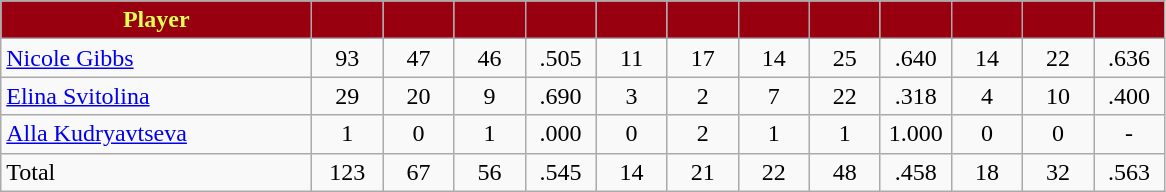<table class="wikitable" style="text-align:center">
<tr>
<th style="background:#98000F; color:#DDFF55" width="200px">Player</th>
<th style="background:#98000F; color:#DDFF55" width="40px"></th>
<th style="background:#98000F; color:#DDFF55" width="40px"></th>
<th style="background:#98000F; color:#DDFF55" width="40px"></th>
<th style="background:#98000F; color:#DDFF55" width="40px"></th>
<th style="background:#98000F; color:#DDFF55" width="40px"></th>
<th style="background:#98000F; color:#DDFF55" width="40px"></th>
<th style="background:#98000F; color:#DDFF55" width="40px"></th>
<th style="background:#98000F; color:#DDFF55" width="40px"></th>
<th style="background:#98000F; color:#DDFF55" width="40px"></th>
<th style="background:#98000F; color:#DDFF55" width="40px"></th>
<th style="background:#98000F; color:#DDFF55" width="40px"></th>
<th style="background:#98000F; color:#DDFF55" width="40px"></th>
</tr>
<tr>
<td style="text-align:left"><a href='#'>Nicole Gibbs</a></td>
<td>93</td>
<td>47</td>
<td>46</td>
<td>.505</td>
<td>11</td>
<td>17</td>
<td>14</td>
<td>25</td>
<td>.640</td>
<td>14</td>
<td>22</td>
<td>.636</td>
</tr>
<tr>
<td style="text-align:left"><a href='#'>Elina Svitolina</a></td>
<td>29</td>
<td>20</td>
<td>9</td>
<td>.690</td>
<td>3</td>
<td>2</td>
<td>7</td>
<td>22</td>
<td>.318</td>
<td>4</td>
<td>10</td>
<td>.400</td>
</tr>
<tr>
<td style="text-align:left"><a href='#'>Alla Kudryavtseva</a></td>
<td>1</td>
<td>0</td>
<td>1</td>
<td>.000</td>
<td>0</td>
<td>2</td>
<td>1</td>
<td>1</td>
<td>1.000</td>
<td>0</td>
<td>0</td>
<td>-</td>
</tr>
<tr>
<td style="text-align:left">Total</td>
<td>123</td>
<td>67</td>
<td>56</td>
<td>.545</td>
<td>14</td>
<td>21</td>
<td>22</td>
<td>48</td>
<td>.458</td>
<td>18</td>
<td>32</td>
<td>.563</td>
</tr>
</table>
